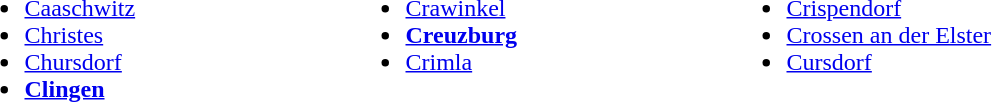<table>
<tr ---->
<td width="250" valign="top"><br><ul><li><a href='#'>Caaschwitz</a></li><li><a href='#'>Christes</a></li><li><a href='#'>Chursdorf</a></li><li><strong><a href='#'>Clingen</a></strong></li></ul></td>
<td width="250" valign="top"><br><ul><li><a href='#'>Crawinkel</a></li><li><strong><a href='#'>Creuzburg</a></strong></li><li><a href='#'>Crimla</a></li></ul></td>
<td width="250" valign="top"><br><ul><li><a href='#'>Crispendorf</a></li><li><a href='#'>Crossen an der Elster</a></li><li><a href='#'>Cursdorf</a></li></ul></td>
</tr>
</table>
